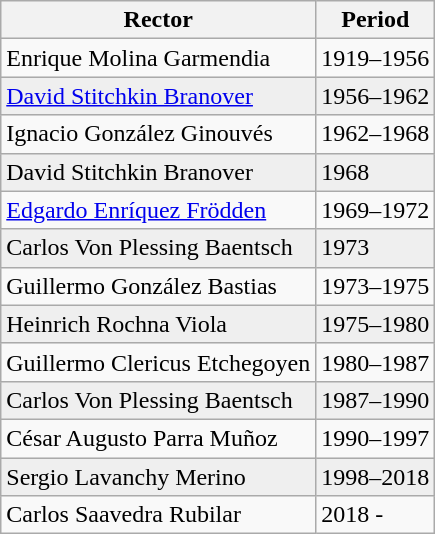<table class="wikitable">
<tr>
<th><strong>Rector</strong></th>
<th><strong>Period</strong></th>
</tr>
<tr ---->
<td>Enrique Molina Garmendia</td>
<td>1919–1956</td>
</tr>
<tr bgcolor="#EFEFEF">
<td><a href='#'>David Stitchkin Branover</a></td>
<td>1956–1962</td>
</tr>
<tr ---->
<td>Ignacio González Ginouvés</td>
<td>1962–1968</td>
</tr>
<tr bgcolor="#EFEFEF">
<td>David Stitchkin Branover</td>
<td>1968</td>
</tr>
<tr ---->
<td><a href='#'>Edgardo Enríquez Frödden</a></td>
<td>1969–1972</td>
</tr>
<tr bgcolor="#EFEFEF">
<td>Carlos Von Plessing Baentsch</td>
<td>1973</td>
</tr>
<tr ---->
<td>Guillermo González Bastias</td>
<td>1973–1975</td>
</tr>
<tr bgcolor="#EFEFEF">
<td>Heinrich Rochna Viola</td>
<td>1975–1980</td>
</tr>
<tr ---->
<td>Guillermo Clericus Etchegoyen</td>
<td>1980–1987</td>
</tr>
<tr bgcolor="#EFEFEF">
<td>Carlos Von Plessing Baentsch</td>
<td>1987–1990</td>
</tr>
<tr ---->
<td>César Augusto Parra Muñoz</td>
<td>1990–1997</td>
</tr>
<tr bgcolor="#EFEFEF">
<td>Sergio Lavanchy Merino</td>
<td>1998–2018</td>
</tr>
<tr ---->
<td>Carlos Saavedra Rubilar</td>
<td>2018 -</td>
</tr>
</table>
